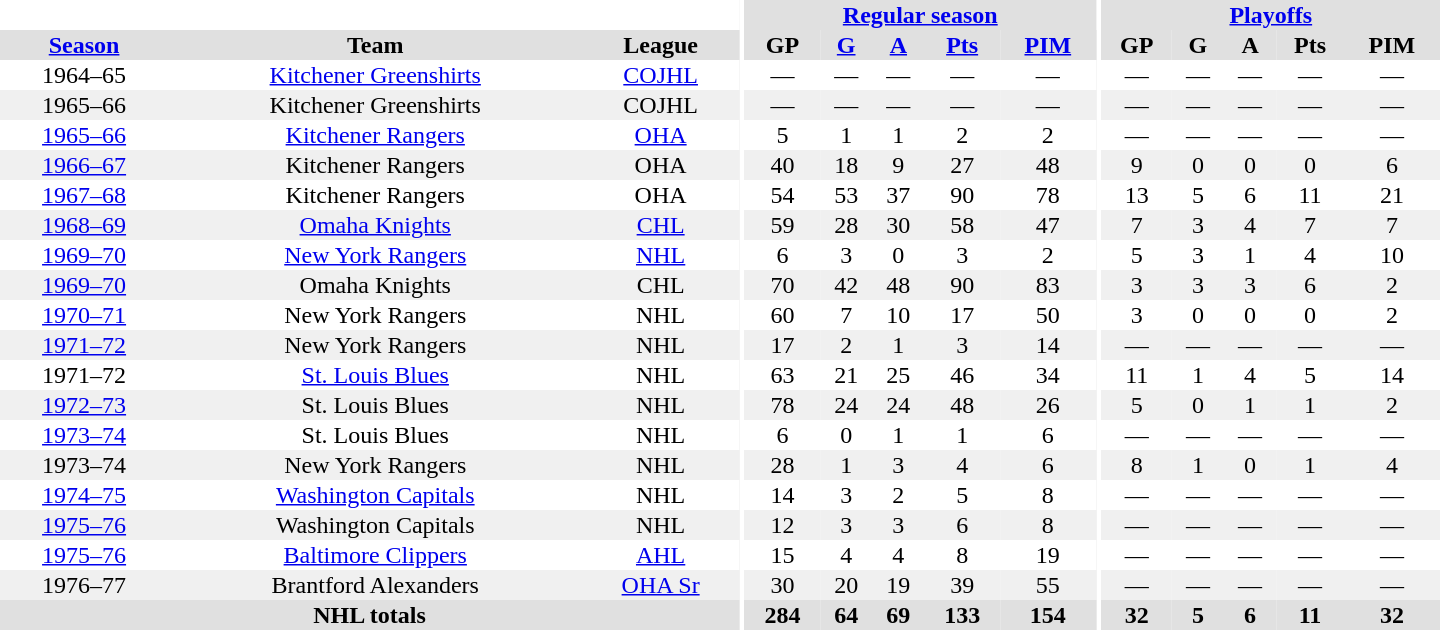<table border="0" cellpadding="1" cellspacing="0" style="text-align:center; width:60em">
<tr bgcolor="#e0e0e0">
<th colspan="3" bgcolor="#ffffff"></th>
<th rowspan="100" bgcolor="#ffffff"></th>
<th colspan="5"><a href='#'>Regular season</a></th>
<th rowspan="100" bgcolor="#ffffff"></th>
<th colspan="5"><a href='#'>Playoffs</a></th>
</tr>
<tr bgcolor="#e0e0e0">
<th><a href='#'>Season</a></th>
<th>Team</th>
<th>League</th>
<th>GP</th>
<th><a href='#'>G</a></th>
<th><a href='#'>A</a></th>
<th><a href='#'>Pts</a></th>
<th><a href='#'>PIM</a></th>
<th>GP</th>
<th>G</th>
<th>A</th>
<th>Pts</th>
<th>PIM</th>
</tr>
<tr>
<td>1964–65</td>
<td><a href='#'>Kitchener Greenshirts</a></td>
<td><a href='#'>COJHL</a></td>
<td>—</td>
<td>—</td>
<td>—</td>
<td>—</td>
<td>—</td>
<td>—</td>
<td>—</td>
<td>—</td>
<td>—</td>
<td>—</td>
</tr>
<tr bgcolor="#f0f0f0">
<td>1965–66</td>
<td>Kitchener Greenshirts</td>
<td>COJHL</td>
<td>—</td>
<td>—</td>
<td>—</td>
<td>—</td>
<td>—</td>
<td>—</td>
<td>—</td>
<td>—</td>
<td>—</td>
<td>—</td>
</tr>
<tr>
<td><a href='#'>1965–66</a></td>
<td><a href='#'>Kitchener Rangers</a></td>
<td><a href='#'>OHA</a></td>
<td>5</td>
<td>1</td>
<td>1</td>
<td>2</td>
<td>2</td>
<td>—</td>
<td>—</td>
<td>—</td>
<td>—</td>
<td>—</td>
</tr>
<tr bgcolor="#f0f0f0">
<td><a href='#'>1966–67</a></td>
<td>Kitchener Rangers</td>
<td>OHA</td>
<td>40</td>
<td>18</td>
<td>9</td>
<td>27</td>
<td>48</td>
<td>9</td>
<td>0</td>
<td>0</td>
<td>0</td>
<td>6</td>
</tr>
<tr>
<td><a href='#'>1967–68</a></td>
<td>Kitchener Rangers</td>
<td>OHA</td>
<td>54</td>
<td>53</td>
<td>37</td>
<td>90</td>
<td>78</td>
<td>13</td>
<td>5</td>
<td>6</td>
<td>11</td>
<td>21</td>
</tr>
<tr bgcolor="#f0f0f0">
<td><a href='#'>1968–69</a></td>
<td><a href='#'>Omaha Knights</a></td>
<td><a href='#'>CHL</a></td>
<td>59</td>
<td>28</td>
<td>30</td>
<td>58</td>
<td>47</td>
<td>7</td>
<td>3</td>
<td>4</td>
<td>7</td>
<td>7</td>
</tr>
<tr>
<td><a href='#'>1969–70</a></td>
<td><a href='#'>New York Rangers</a></td>
<td><a href='#'>NHL</a></td>
<td>6</td>
<td>3</td>
<td>0</td>
<td>3</td>
<td>2</td>
<td>5</td>
<td>3</td>
<td>1</td>
<td>4</td>
<td>10</td>
</tr>
<tr bgcolor="#f0f0f0">
<td><a href='#'>1969–70</a></td>
<td>Omaha Knights</td>
<td>CHL</td>
<td>70</td>
<td>42</td>
<td>48</td>
<td>90</td>
<td>83</td>
<td>3</td>
<td>3</td>
<td>3</td>
<td>6</td>
<td>2</td>
</tr>
<tr>
<td><a href='#'>1970–71</a></td>
<td>New York Rangers</td>
<td>NHL</td>
<td>60</td>
<td>7</td>
<td>10</td>
<td>17</td>
<td>50</td>
<td>3</td>
<td>0</td>
<td>0</td>
<td>0</td>
<td>2</td>
</tr>
<tr bgcolor="#f0f0f0">
<td><a href='#'>1971–72</a></td>
<td>New York Rangers</td>
<td>NHL</td>
<td>17</td>
<td>2</td>
<td>1</td>
<td>3</td>
<td>14</td>
<td>—</td>
<td>—</td>
<td>—</td>
<td>—</td>
<td>—</td>
</tr>
<tr>
<td>1971–72</td>
<td><a href='#'>St. Louis Blues</a></td>
<td>NHL</td>
<td>63</td>
<td>21</td>
<td>25</td>
<td>46</td>
<td>34</td>
<td>11</td>
<td>1</td>
<td>4</td>
<td>5</td>
<td>14</td>
</tr>
<tr bgcolor="#f0f0f0">
<td><a href='#'>1972–73</a></td>
<td>St. Louis Blues</td>
<td>NHL</td>
<td>78</td>
<td>24</td>
<td>24</td>
<td>48</td>
<td>26</td>
<td>5</td>
<td>0</td>
<td>1</td>
<td>1</td>
<td>2</td>
</tr>
<tr>
<td><a href='#'>1973–74</a></td>
<td>St. Louis Blues</td>
<td>NHL</td>
<td>6</td>
<td>0</td>
<td>1</td>
<td>1</td>
<td>6</td>
<td>—</td>
<td>—</td>
<td>—</td>
<td>—</td>
<td>—</td>
</tr>
<tr bgcolor="#f0f0f0">
<td>1973–74</td>
<td>New York Rangers</td>
<td>NHL</td>
<td>28</td>
<td>1</td>
<td>3</td>
<td>4</td>
<td>6</td>
<td>8</td>
<td>1</td>
<td>0</td>
<td>1</td>
<td>4</td>
</tr>
<tr>
<td><a href='#'>1974–75</a></td>
<td><a href='#'>Washington Capitals</a></td>
<td>NHL</td>
<td>14</td>
<td>3</td>
<td>2</td>
<td>5</td>
<td>8</td>
<td>—</td>
<td>—</td>
<td>—</td>
<td>—</td>
<td>—</td>
</tr>
<tr bgcolor="#f0f0f0">
<td><a href='#'>1975–76</a></td>
<td>Washington Capitals</td>
<td>NHL</td>
<td>12</td>
<td>3</td>
<td>3</td>
<td>6</td>
<td>8</td>
<td>—</td>
<td>—</td>
<td>—</td>
<td>—</td>
<td>—</td>
</tr>
<tr>
<td><a href='#'>1975–76</a></td>
<td><a href='#'>Baltimore Clippers</a></td>
<td><a href='#'>AHL</a></td>
<td>15</td>
<td>4</td>
<td>4</td>
<td>8</td>
<td>19</td>
<td>—</td>
<td>—</td>
<td>—</td>
<td>—</td>
<td>—</td>
</tr>
<tr bgcolor="#f0f0f0">
<td>1976–77</td>
<td>Brantford Alexanders</td>
<td><a href='#'>OHA Sr</a></td>
<td>30</td>
<td>20</td>
<td>19</td>
<td>39</td>
<td>55</td>
<td>—</td>
<td>—</td>
<td>—</td>
<td>—</td>
<td>—</td>
</tr>
<tr bgcolor="#e0e0e0">
<th colspan="3">NHL totals</th>
<th>284</th>
<th>64</th>
<th>69</th>
<th>133</th>
<th>154</th>
<th>32</th>
<th>5</th>
<th>6</th>
<th>11</th>
<th>32</th>
</tr>
</table>
